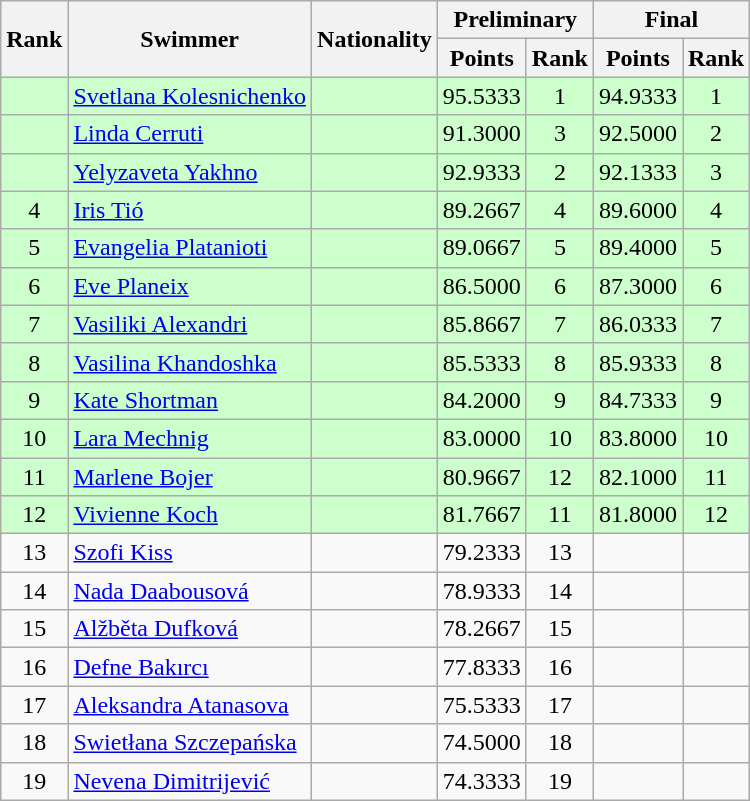<table class="wikitable sortable" style="text-align:center">
<tr>
<th rowspan=2>Rank</th>
<th rowspan=2>Swimmer</th>
<th rowspan=2>Nationality</th>
<th colspan=2>Preliminary</th>
<th colspan=2>Final</th>
</tr>
<tr>
<th>Points</th>
<th>Rank</th>
<th>Points</th>
<th>Rank</th>
</tr>
<tr bgcolor=ccffcc>
<td></td>
<td align=left><a href='#'>Svetlana Kolesnichenko</a></td>
<td align=left></td>
<td>95.5333</td>
<td>1</td>
<td>94.9333</td>
<td>1</td>
</tr>
<tr bgcolor=ccffcc>
<td></td>
<td align=left><a href='#'>Linda Cerruti</a></td>
<td align=left></td>
<td>91.3000</td>
<td>3</td>
<td>92.5000</td>
<td>2</td>
</tr>
<tr bgcolor=ccffcc>
<td></td>
<td align=left><a href='#'>Yelyzaveta Yakhno</a></td>
<td align=left></td>
<td>92.9333</td>
<td>2</td>
<td>92.1333</td>
<td>3</td>
</tr>
<tr bgcolor=ccffcc>
<td>4</td>
<td align=left><a href='#'>Iris Tió</a></td>
<td align=left></td>
<td>89.2667</td>
<td>4</td>
<td>89.6000</td>
<td>4</td>
</tr>
<tr bgcolor=ccffcc>
<td>5</td>
<td align=left><a href='#'>Evangelia Platanioti</a></td>
<td align=left></td>
<td>89.0667</td>
<td>5</td>
<td>89.4000</td>
<td>5</td>
</tr>
<tr bgcolor=ccffcc>
<td>6</td>
<td align=left><a href='#'>Eve Planeix</a></td>
<td align=left></td>
<td>86.5000</td>
<td>6</td>
<td>87.3000</td>
<td>6</td>
</tr>
<tr bgcolor=ccffcc>
<td>7</td>
<td align=left><a href='#'>Vasiliki Alexandri</a></td>
<td align=left></td>
<td>85.8667</td>
<td>7</td>
<td>86.0333</td>
<td>7</td>
</tr>
<tr bgcolor=ccffcc>
<td>8</td>
<td align=left><a href='#'>Vasilina Khandoshka</a></td>
<td align=left></td>
<td>85.5333</td>
<td>8</td>
<td>85.9333</td>
<td>8</td>
</tr>
<tr bgcolor=ccffcc>
<td>9</td>
<td align=left><a href='#'>Kate Shortman</a></td>
<td align=left></td>
<td>84.2000</td>
<td>9</td>
<td>84.7333</td>
<td>9</td>
</tr>
<tr bgcolor=ccffcc>
<td>10</td>
<td align=left><a href='#'>Lara Mechnig</a></td>
<td align=left></td>
<td>83.0000</td>
<td>10</td>
<td>83.8000</td>
<td>10</td>
</tr>
<tr bgcolor=ccffcc>
<td>11</td>
<td align=left><a href='#'>Marlene Bojer</a></td>
<td align=left></td>
<td>80.9667</td>
<td>12</td>
<td>82.1000</td>
<td>11</td>
</tr>
<tr bgcolor=ccffcc>
<td>12</td>
<td align=left><a href='#'>Vivienne Koch</a></td>
<td align=left></td>
<td>81.7667</td>
<td>11</td>
<td>81.8000</td>
<td>12</td>
</tr>
<tr>
<td>13</td>
<td align=left><a href='#'>Szofi Kiss</a></td>
<td align=left></td>
<td>79.2333</td>
<td>13</td>
<td></td>
<td></td>
</tr>
<tr>
<td>14</td>
<td align=left><a href='#'>Nada Daabousová</a></td>
<td align=left></td>
<td>78.9333</td>
<td>14</td>
<td></td>
<td></td>
</tr>
<tr>
<td>15</td>
<td align=left><a href='#'>Alžběta Dufková</a></td>
<td align=left></td>
<td>78.2667</td>
<td>15</td>
<td></td>
<td></td>
</tr>
<tr>
<td>16</td>
<td align=left><a href='#'>Defne Bakırcı</a></td>
<td align=left></td>
<td>77.8333</td>
<td>16</td>
<td></td>
<td></td>
</tr>
<tr>
<td>17</td>
<td align=left><a href='#'>Aleksandra Atanasova</a></td>
<td align=left></td>
<td>75.5333</td>
<td>17</td>
<td></td>
<td></td>
</tr>
<tr>
<td>18</td>
<td align=left><a href='#'>Swietłana Szczepańska</a></td>
<td align=left></td>
<td>74.5000</td>
<td>18</td>
<td></td>
<td></td>
</tr>
<tr>
<td>19</td>
<td align=left><a href='#'>Nevena Dimitrijević</a></td>
<td align=left></td>
<td>74.3333</td>
<td>19</td>
<td></td>
<td></td>
</tr>
</table>
